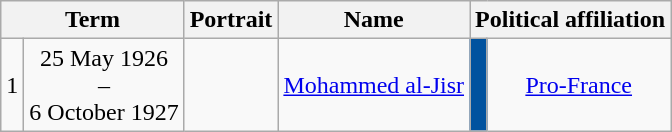<table class="wikitable" style="text-align:center">
<tr>
<th colspan="2">Term</th>
<th>Portrait</th>
<th>Name</th>
<th colspan="2">Political affiliation</th>
</tr>
<tr>
<td>1</td>
<td>25 May 1926<br>–<br>6 October 1927</td>
<td></td>
<td><a href='#'>Mohammed al-Jisr</a></td>
<td style="background-color:#00529F; color:white;"></td>
<td><a href='#'>Pro-France</a></td>
</tr>
</table>
